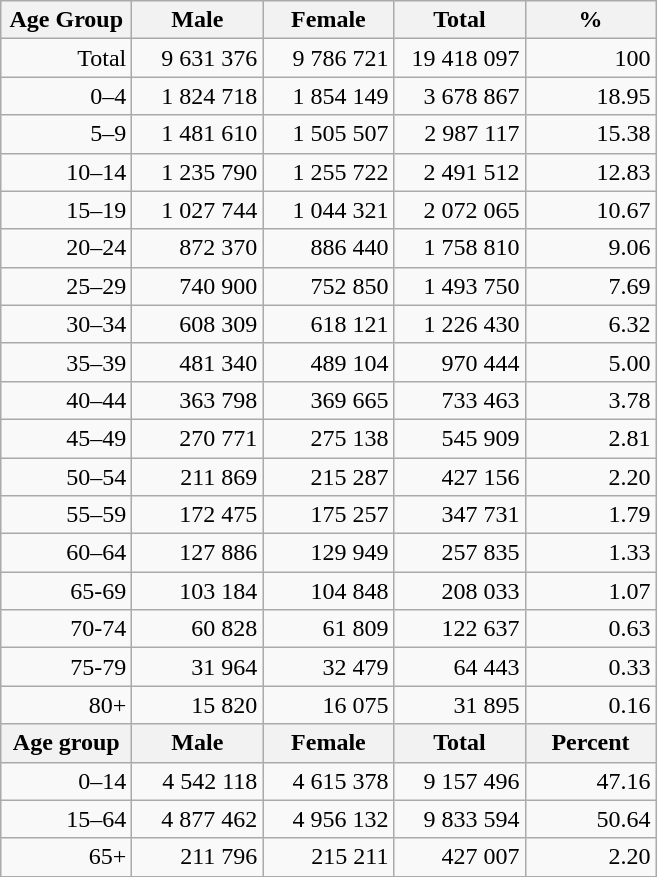<table class="wikitable">
<tr>
<th width="80pt">Age Group</th>
<th width="80pt">Male</th>
<th width="80pt">Female</th>
<th width="80pt">Total</th>
<th width="80pt">%</th>
</tr>
<tr>
<td align="right">Total</td>
<td align="right">9 631 376</td>
<td align="right">9 786 721</td>
<td align="right">19 418 097</td>
<td align="right">100</td>
</tr>
<tr>
<td align="right">0–4</td>
<td align="right">1 824 718</td>
<td align="right">1 854 149</td>
<td align="right">3 678 867</td>
<td align="right">18.95</td>
</tr>
<tr>
<td align="right">5–9</td>
<td align="right">1 481 610</td>
<td align="right">1 505 507</td>
<td align="right">2 987 117</td>
<td align="right">15.38</td>
</tr>
<tr>
<td align="right">10–14</td>
<td align="right">1 235 790</td>
<td align="right">1 255 722</td>
<td align="right">2 491 512</td>
<td align="right">12.83</td>
</tr>
<tr>
<td align="right">15–19</td>
<td align="right">1 027 744</td>
<td align="right">1 044 321</td>
<td align="right">2 072 065</td>
<td align="right">10.67</td>
</tr>
<tr>
<td align="right">20–24</td>
<td align="right">872 370</td>
<td align="right">886 440</td>
<td align="right">1 758 810</td>
<td align="right">9.06</td>
</tr>
<tr>
<td align="right">25–29</td>
<td align="right">740 900</td>
<td align="right">752 850</td>
<td align="right">1 493 750</td>
<td align="right">7.69</td>
</tr>
<tr>
<td align="right">30–34</td>
<td align="right">608 309</td>
<td align="right">618 121</td>
<td align="right">1 226 430</td>
<td align="right">6.32</td>
</tr>
<tr>
<td align="right">35–39</td>
<td align="right">481 340</td>
<td align="right">489 104</td>
<td align="right">970 444</td>
<td align="right">5.00</td>
</tr>
<tr>
<td align="right">40–44</td>
<td align="right">363 798</td>
<td align="right">369 665</td>
<td align="right">733 463</td>
<td align="right">3.78</td>
</tr>
<tr>
<td align="right">45–49</td>
<td align="right">270 771</td>
<td align="right">275 138</td>
<td align="right">545 909</td>
<td align="right">2.81</td>
</tr>
<tr>
<td align="right">50–54</td>
<td align="right">211 869</td>
<td align="right">215 287</td>
<td align="right">427 156</td>
<td align="right">2.20</td>
</tr>
<tr>
<td align="right">55–59</td>
<td align="right">172 475</td>
<td align="right">175 257</td>
<td align="right">347 731</td>
<td align="right">1.79</td>
</tr>
<tr>
<td align="right">60–64</td>
<td align="right">127 886</td>
<td align="right">129 949</td>
<td align="right">257 835</td>
<td align="right">1.33</td>
</tr>
<tr>
<td align="right">65-69</td>
<td align="right">103 184</td>
<td align="right">104 848</td>
<td align="right">208 033</td>
<td align="right">1.07</td>
</tr>
<tr>
<td align="right">70-74</td>
<td align="right">60 828</td>
<td align="right">61 809</td>
<td align="right">122 637</td>
<td align="right">0.63</td>
</tr>
<tr>
<td align="right">75-79</td>
<td align="right">31 964</td>
<td align="right">32 479</td>
<td align="right">64 443</td>
<td align="right">0.33</td>
</tr>
<tr>
<td align="right">80+</td>
<td align="right">15 820</td>
<td align="right">16 075</td>
<td align="right">31 895</td>
<td align="right">0.16</td>
</tr>
<tr>
<th width="50">Age group</th>
<th width="80pt">Male</th>
<th width="80">Female</th>
<th width="80">Total</th>
<th width="50">Percent</th>
</tr>
<tr>
<td align="right">0–14</td>
<td align="right">4 542 118</td>
<td align="right">4 615 378</td>
<td align="right">9 157 496</td>
<td align="right">47.16</td>
</tr>
<tr>
<td align="right">15–64</td>
<td align="right">4 877 462</td>
<td align="right">4 956 132</td>
<td align="right">9 833 594</td>
<td align="right">50.64</td>
</tr>
<tr>
<td align="right">65+</td>
<td align="right">211 796</td>
<td align="right">215 211</td>
<td align="right">427 007</td>
<td align="right">2.20</td>
</tr>
<tr>
</tr>
</table>
